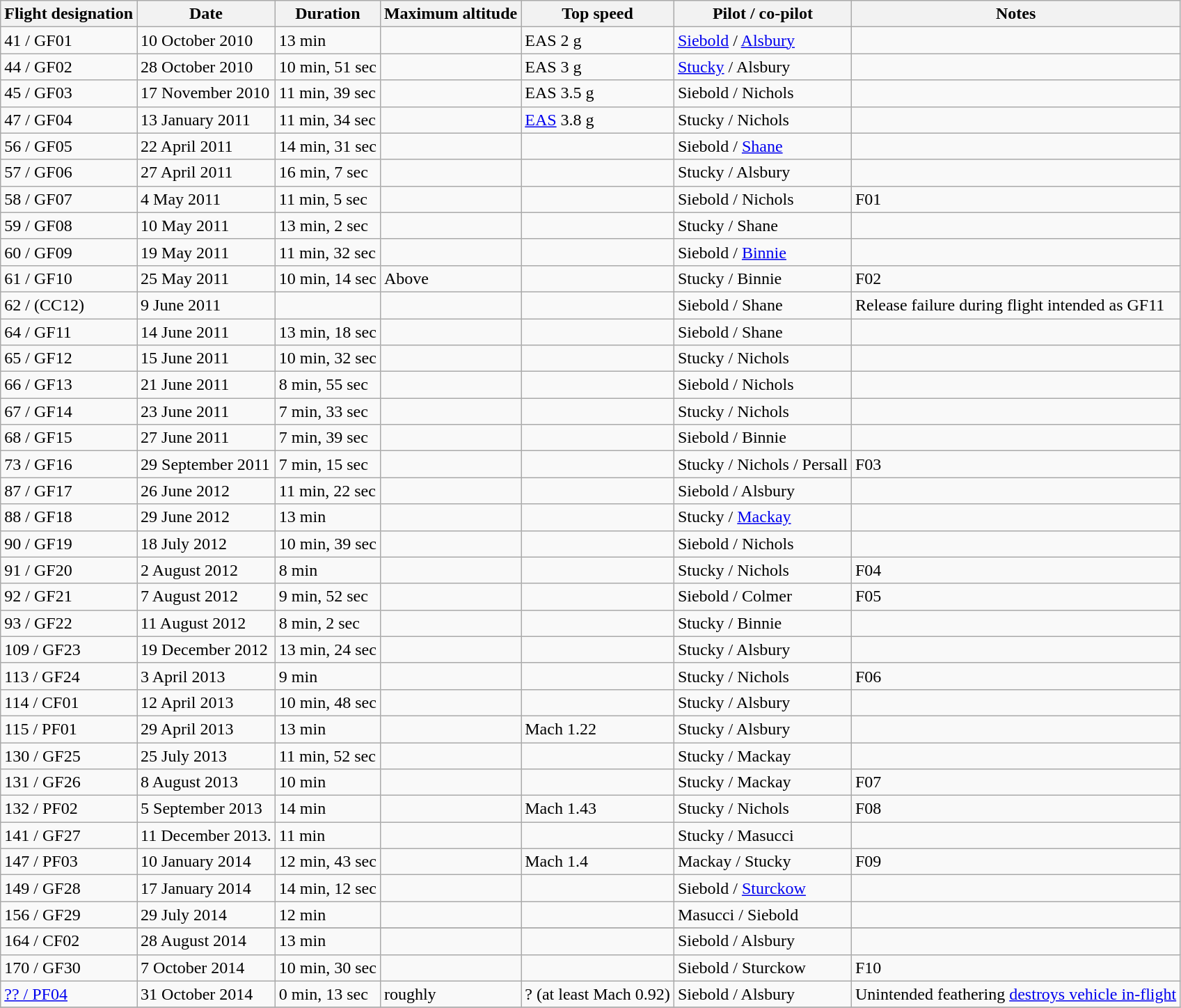<table class="wikitable">
<tr>
<th>Flight designation</th>
<th>Date</th>
<th>Duration</th>
<th>Maximum altitude</th>
<th>Top speed</th>
<th>Pilot / co-pilot</th>
<th>Notes</th>
</tr>
<tr>
<td>41 / GF01</td>
<td>10 October 2010</td>
<td>13 min</td>
<td></td>
<td> EAS 2 g</td>
<td><a href='#'>Siebold</a> / <a href='#'>Alsbury</a></td>
<td></td>
</tr>
<tr>
<td>44 / GF02</td>
<td>28 October 2010</td>
<td>10 min, 51 sec</td>
<td></td>
<td> EAS 3 g</td>
<td><a href='#'>Stucky</a> / Alsbury</td>
<td></td>
</tr>
<tr>
<td>45 / GF03</td>
<td>17 November 2010</td>
<td>11 min, 39 sec</td>
<td></td>
<td> EAS 3.5 g</td>
<td>Siebold / Nichols</td>
<td></td>
</tr>
<tr>
<td>47 / GF04</td>
<td>13 January 2011</td>
<td>11 min, 34 sec</td>
<td></td>
<td> <a href='#'>EAS</a> 3.8 g</td>
<td>Stucky / Nichols</td>
<td></td>
</tr>
<tr>
<td>56 / GF05</td>
<td>22 April 2011</td>
<td>14 min, 31 sec</td>
<td></td>
<td></td>
<td>Siebold / <a href='#'>Shane</a></td>
<td></td>
</tr>
<tr>
<td>57 / GF06</td>
<td>27 April 2011</td>
<td>16 min, 7 sec</td>
<td></td>
<td></td>
<td>Stucky / Alsbury</td>
<td></td>
</tr>
<tr>
<td>58 / GF07</td>
<td>4 May 2011</td>
<td>11 min, 5 sec</td>
<td></td>
<td></td>
<td>Siebold / Nichols</td>
<td>F01</td>
</tr>
<tr>
<td>59 / GF08</td>
<td>10 May 2011</td>
<td>13 min, 2 sec</td>
<td></td>
<td></td>
<td>Stucky / Shane</td>
<td></td>
</tr>
<tr>
<td>60  / GF09</td>
<td>19 May 2011</td>
<td>11 min, 32 sec</td>
<td></td>
<td></td>
<td>Siebold / <a href='#'>Binnie</a></td>
<td></td>
</tr>
<tr>
<td>61  / GF10</td>
<td>25 May 2011</td>
<td>10 min, 14 sec</td>
<td>Above </td>
<td></td>
<td>Stucky / Binnie</td>
<td>F02</td>
</tr>
<tr>
<td>62  / (CC12)</td>
<td>9 June 2011</td>
<td></td>
<td></td>
<td></td>
<td>Siebold / Shane</td>
<td>Release failure during flight intended as GF11</td>
</tr>
<tr>
<td>64  / GF11</td>
<td>14 June 2011</td>
<td>13 min, 18 sec</td>
<td></td>
<td></td>
<td>Siebold / Shane</td>
<td></td>
</tr>
<tr>
<td>65  / GF12</td>
<td>15 June 2011</td>
<td>10 min, 32 sec</td>
<td></td>
<td></td>
<td>Stucky / Nichols</td>
<td></td>
</tr>
<tr>
<td>66  / GF13</td>
<td>21 June 2011</td>
<td>8 min, 55 sec</td>
<td></td>
<td></td>
<td>Siebold / Nichols</td>
<td></td>
</tr>
<tr>
<td>67  / GF14</td>
<td>23 June 2011</td>
<td>7 min, 33 sec</td>
<td></td>
<td></td>
<td>Stucky / Nichols</td>
<td></td>
</tr>
<tr>
<td>68  / GF15</td>
<td>27 June 2011</td>
<td>7 min, 39 sec</td>
<td></td>
<td></td>
<td>Siebold / Binnie</td>
<td></td>
</tr>
<tr>
<td>73  / GF16</td>
<td>29 September 2011</td>
<td>7 min, 15 sec</td>
<td></td>
<td></td>
<td>Stucky / Nichols / Persall</td>
<td>F03</td>
</tr>
<tr>
<td>87 / GF17</td>
<td>26 June 2012</td>
<td>11 min, 22 sec</td>
<td></td>
<td></td>
<td>Siebold / Alsbury</td>
<td></td>
</tr>
<tr>
<td>88 / GF18</td>
<td>29 June 2012</td>
<td>13 min</td>
<td></td>
<td></td>
<td>Stucky / <a href='#'>Mackay</a></td>
<td></td>
</tr>
<tr>
<td>90 / GF19</td>
<td>18 July 2012</td>
<td>10 min, 39 sec</td>
<td></td>
<td></td>
<td>Siebold / Nichols</td>
<td></td>
</tr>
<tr>
<td>91 / GF20</td>
<td>2 August 2012</td>
<td>8 min</td>
<td></td>
<td></td>
<td>Stucky / Nichols</td>
<td>F04</td>
</tr>
<tr>
<td>92 / GF21</td>
<td>7 August 2012</td>
<td>9 min, 52 sec</td>
<td></td>
<td></td>
<td>Siebold / Colmer</td>
<td>F05</td>
</tr>
<tr>
<td>93 / GF22</td>
<td>11 August 2012</td>
<td>8 min, 2 sec</td>
<td></td>
<td></td>
<td>Stucky / Binnie</td>
<td></td>
</tr>
<tr>
<td>109 / GF23</td>
<td>19 December 2012</td>
<td>13 min, 24 sec</td>
<td></td>
<td></td>
<td>Stucky / Alsbury</td>
<td></td>
</tr>
<tr>
<td>113 / GF24</td>
<td>3 April 2013</td>
<td>9 min</td>
<td></td>
<td></td>
<td>Stucky / Nichols</td>
<td>F06</td>
</tr>
<tr>
<td>114 / CF01</td>
<td>12 April 2013</td>
<td>10 min, 48 sec</td>
<td></td>
<td></td>
<td>Stucky / Alsbury</td>
<td></td>
</tr>
<tr>
<td>115 / PF01</td>
<td>29 April 2013</td>
<td>13 min</td>
<td></td>
<td>Mach 1.22</td>
<td>Stucky / Alsbury</td>
<td></td>
</tr>
<tr>
<td>130 / GF25</td>
<td>25 July 2013</td>
<td>11 min, 52 sec</td>
<td></td>
<td></td>
<td>Stucky / Mackay</td>
<td></td>
</tr>
<tr>
<td>131 / GF26</td>
<td>8 August 2013</td>
<td>10 min</td>
<td></td>
<td></td>
<td>Stucky / Mackay</td>
<td>F07</td>
</tr>
<tr>
<td>132 / PF02</td>
<td>5 September 2013</td>
<td>14 min</td>
<td></td>
<td>Mach 1.43</td>
<td>Stucky / Nichols</td>
<td>F08</td>
</tr>
<tr>
<td>141 / GF27</td>
<td>11 December 2013.</td>
<td>11 min</td>
<td></td>
<td></td>
<td>Stucky / Masucci</td>
<td></td>
</tr>
<tr>
<td>147 / PF03</td>
<td>10 January 2014</td>
<td>12 min, 43 sec</td>
<td></td>
<td>Mach 1.4</td>
<td>Mackay / Stucky</td>
<td>F09</td>
</tr>
<tr>
<td>149 / GF28</td>
<td>17 January 2014</td>
<td>14 min, 12 sec</td>
<td></td>
<td></td>
<td>Siebold / <a href='#'>Sturckow</a></td>
<td></td>
</tr>
<tr>
<td>156 / GF29</td>
<td>29 July 2014</td>
<td>12 min</td>
<td></td>
<td></td>
<td>Masucci / Siebold</td>
<td></td>
</tr>
<tr>
</tr>
<tr>
<td>164 / CF02</td>
<td>28 August 2014</td>
<td>13 min</td>
<td></td>
<td></td>
<td>Siebold / Alsbury</td>
<td></td>
</tr>
<tr>
<td>170 / GF30</td>
<td>7 October 2014</td>
<td>10 min, 30 sec</td>
<td></td>
<td></td>
<td>Siebold / Sturckow</td>
<td>F10</td>
</tr>
<tr>
<td><a href='#'>?? / PF04</a></td>
<td>31 October 2014</td>
<td>0 min, 13 sec</td>
<td>roughly </td>
<td>? (at least Mach 0.92)</td>
<td>Siebold / Alsbury</td>
<td>Unintended feathering <a href='#'>destroys vehicle in-flight</a></td>
</tr>
<tr>
</tr>
</table>
